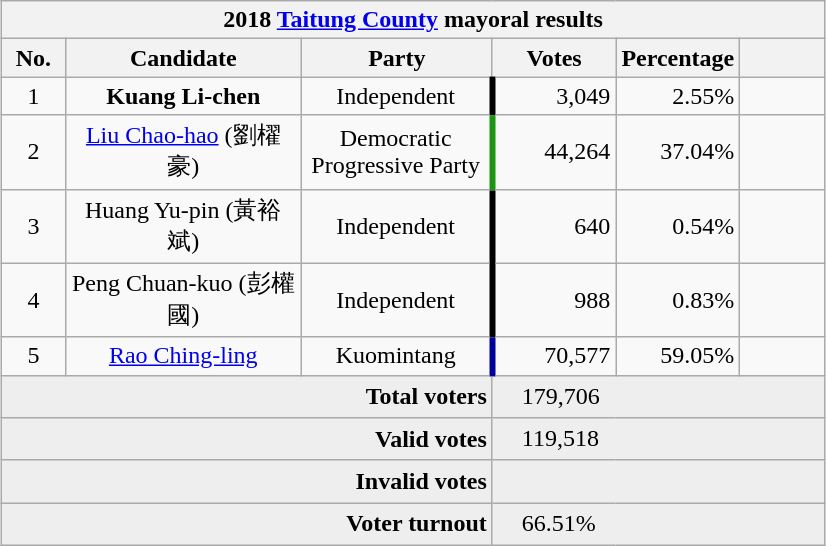<table class="wikitable collapsible" style="text-align:center;margin:1em auto;">
<tr>
<th colspan="6">2018 <a href='#'>Taitung County</a> mayoral results</th>
</tr>
<tr>
<th width=35>No.</th>
<th width=150>Candidate</th>
<th width=120>Party</th>
<th width=75>Votes</th>
<th width=75>Percentage</th>
<th width=49></th>
</tr>
<tr>
<td>1</td>
<td><strong>Kuang Li-chen</strong></td>
<td> Independent</td>
<td style="border-left:4px solid #000000;" align="right">3,049</td>
<td align="right">2.55%</td>
<td align="center"></td>
</tr>
<tr>
<td>2</td>
<td><a href='#'>Liu Chao-hao</a> (劉櫂豪)</td>
<td>Democratic Progressive Party</td>
<td style="border-left:4px solid #1B9413;" align="right">44,264</td>
<td align="right">37.04%</td>
<td align="center"></td>
</tr>
<tr>
<td>3</td>
<td>Huang Yu-pin (黃裕斌)</td>
<td> Independent</td>
<td style="border-left:4px solid #000000;" align="right">640</td>
<td align="right">0.54%</td>
<td align="center"></td>
</tr>
<tr>
<td>4</td>
<td>Peng Chuan-kuo (彭權國)</td>
<td> Independent</td>
<td style="border-left:4px solid #000000;" align="right">988</td>
<td align="right">0.83%</td>
<td align="center"></td>
</tr>
<tr>
<td>5</td>
<td><a href='#'>Rao Ching-ling</a></td>
<td> Kuomintang</td>
<td style="border-left:4px solid #000099;" align="right">70,577</td>
<td align="right">59.05%</td>
<td align="center"></td>
</tr>
<tr bgcolor=EEEEEE>
<td colspan="3" align="right"><strong>Total voters</strong></td>
<td colspan="3" align="left">　179,706</td>
</tr>
<tr bgcolor=EEEEEE>
<td colspan="3" align="right"><strong>Valid votes</strong></td>
<td colspan="3" align="left">　119,518</td>
</tr>
<tr bgcolor=EEEEEE>
<td colspan="3" align="right"><strong>Invalid votes</strong></td>
<td colspan="3" align="left">　</td>
</tr>
<tr bgcolor=EEEEEE>
<td colspan="3" align="right"><strong>Voter turnout</strong></td>
<td colspan="3" align="left">　66.51%</td>
</tr>
</table>
